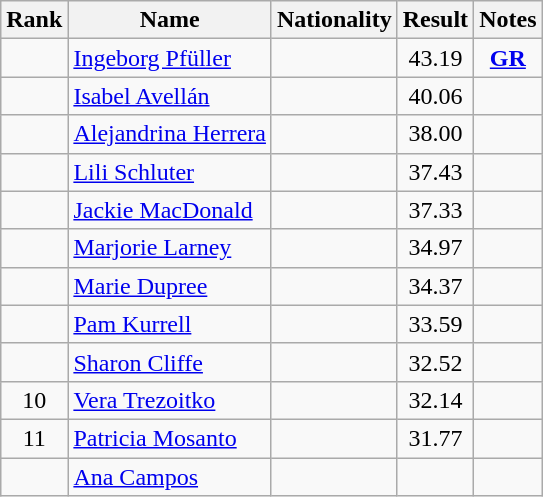<table class="wikitable sortable" style="text-align:center">
<tr>
<th>Rank</th>
<th>Name</th>
<th>Nationality</th>
<th>Result</th>
<th>Notes</th>
</tr>
<tr>
<td></td>
<td align=left><a href='#'>Ingeborg Pfüller</a></td>
<td align=left></td>
<td>43.19</td>
<td><strong><a href='#'>GR</a></strong></td>
</tr>
<tr>
<td></td>
<td align=left><a href='#'>Isabel Avellán</a></td>
<td align=left></td>
<td>40.06</td>
<td></td>
</tr>
<tr>
<td></td>
<td align=left><a href='#'>Alejandrina Herrera</a></td>
<td align=left></td>
<td>38.00</td>
<td></td>
</tr>
<tr>
<td></td>
<td align=left><a href='#'>Lili Schluter</a></td>
<td align=left></td>
<td>37.43</td>
<td></td>
</tr>
<tr>
<td></td>
<td align=left><a href='#'>Jackie MacDonald</a></td>
<td align=left></td>
<td>37.33</td>
<td></td>
</tr>
<tr>
<td></td>
<td align=left><a href='#'>Marjorie Larney</a></td>
<td align=left></td>
<td>34.97</td>
<td></td>
</tr>
<tr>
<td></td>
<td align=left><a href='#'>Marie Dupree</a></td>
<td align=left></td>
<td>34.37</td>
<td></td>
</tr>
<tr>
<td></td>
<td align=left><a href='#'>Pam Kurrell</a></td>
<td align=left></td>
<td>33.59</td>
<td></td>
</tr>
<tr>
<td></td>
<td align=left><a href='#'>Sharon Cliffe</a></td>
<td align=left></td>
<td>32.52</td>
<td></td>
</tr>
<tr>
<td>10</td>
<td align=left><a href='#'>Vera Trezoitko</a></td>
<td align=left></td>
<td>32.14</td>
<td></td>
</tr>
<tr>
<td>11</td>
<td align=left><a href='#'>Patricia Mosanto</a></td>
<td align=left></td>
<td>31.77</td>
<td></td>
</tr>
<tr>
<td></td>
<td align=left><a href='#'>Ana Campos</a></td>
<td align=left></td>
<td></td>
<td></td>
</tr>
</table>
